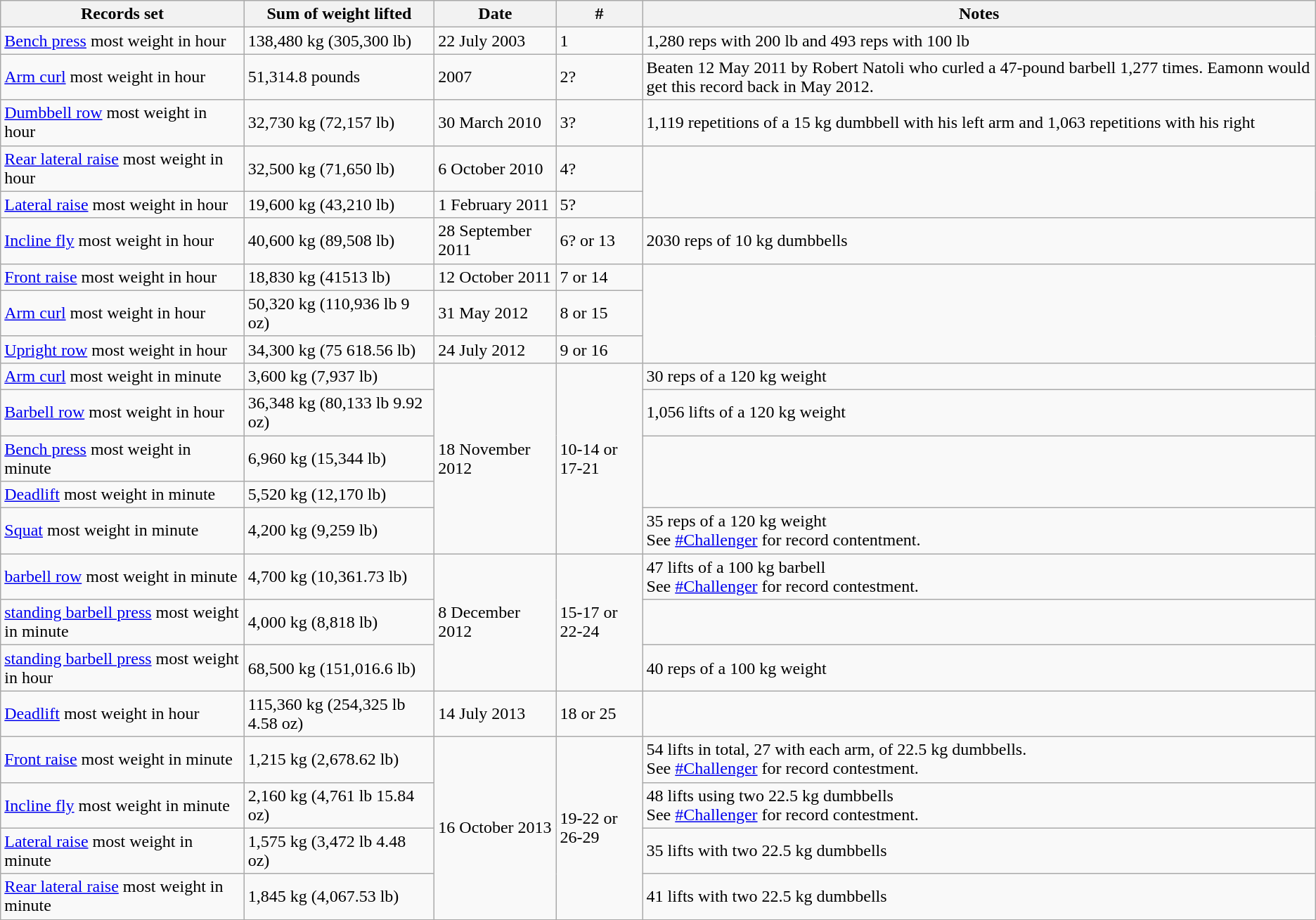<table class="wikitable">
<tr>
<th>Records set</th>
<th>Sum of weight lifted</th>
<th>Date</th>
<th>#</th>
<th>Notes</th>
</tr>
<tr>
<td><a href='#'>Bench press</a> most weight in hour</td>
<td>138,480 kg (305,300 lb)</td>
<td>22 July 2003</td>
<td>1</td>
<td>1,280 reps with 200 lb and 493 reps with 100 lb</td>
</tr>
<tr>
<td><a href='#'>Arm curl</a> most weight in hour</td>
<td>51,314.8 pounds</td>
<td>2007</td>
<td>2?</td>
<td>Beaten 12 May 2011 by Robert Natoli who curled a 47-pound barbell 1,277 times. Eamonn would get this record back in May 2012.</td>
</tr>
<tr>
<td><a href='#'>Dumbbell row</a> most weight in hour</td>
<td>32,730 kg (72,157 lb)</td>
<td>30 March 2010</td>
<td>3?</td>
<td>1,119 repetitions of a 15 kg dumbbell with his left arm and 1,063 repetitions with his right</td>
</tr>
<tr>
<td><a href='#'>Rear lateral raise</a> most weight in hour</td>
<td>32,500 kg (71,650 lb)</td>
<td>6 October 2010</td>
<td>4?</td>
</tr>
<tr>
<td><a href='#'>Lateral raise</a> most weight in hour</td>
<td>19,600 kg (43,210 lb)</td>
<td>1 February 2011</td>
<td>5?</td>
</tr>
<tr>
<td><a href='#'>Incline fly</a> most weight in hour</td>
<td>40,600 kg (89,508 lb)</td>
<td>28 September 2011</td>
<td>6? or 13</td>
<td>2030 reps of 10 kg dumbbells</td>
</tr>
<tr>
<td><a href='#'>Front raise</a> most weight in hour</td>
<td>18,830 kg (41513 lb)</td>
<td>12 October 2011</td>
<td>7 or 14</td>
</tr>
<tr>
<td><a href='#'>Arm curl</a> most weight in hour</td>
<td>50,320 kg (110,936 lb 9 oz)</td>
<td>31 May 2012</td>
<td>8 or 15</td>
</tr>
<tr>
<td><a href='#'>Upright row</a> most weight in hour</td>
<td>34,300 kg (75 618.56 lb)</td>
<td>24 July 2012</td>
<td>9 or 16</td>
</tr>
<tr>
<td><a href='#'>Arm curl</a> most weight in minute</td>
<td>3,600 kg (7,937 lb)</td>
<td rowspan="5">18 November 2012</td>
<td rowspan="5">10-14 or 17-21</td>
<td>30 reps of a 120 kg weight</td>
</tr>
<tr>
<td><a href='#'>Barbell row</a> most weight in hour</td>
<td>36,348 kg (80,133 lb 9.92 oz)</td>
<td>1,056 lifts of a 120 kg weight</td>
</tr>
<tr>
<td><a href='#'>Bench press</a> most weight in minute</td>
<td>6,960 kg (15,344 lb)</td>
</tr>
<tr>
<td><a href='#'>Deadlift</a> most weight in minute</td>
<td>5,520 kg (12,170 lb)</td>
</tr>
<tr>
<td><a href='#'>Squat</a> most weight in minute</td>
<td>4,200 kg (9,259 lb)</td>
<td>35 reps of a 120 kg weight<br>See <a href='#'>#Challenger</a> for record contentment.</td>
</tr>
<tr>
<td><a href='#'>barbell row</a> most weight in minute</td>
<td>4,700 kg (10,361.73 lb)</td>
<td rowspan="3">8 December 2012</td>
<td rowspan="3">15-17 or 22-24</td>
<td>47 lifts of a 100 kg barbell<br>See <a href='#'>#Challenger</a> for record contestment.</td>
</tr>
<tr>
<td><a href='#'>standing barbell press</a> most weight in minute</td>
<td>4,000 kg (8,818 lb)</td>
</tr>
<tr>
<td><a href='#'>standing barbell press</a> most weight in hour</td>
<td>68,500 kg (151,016.6 lb)</td>
<td>40 reps of a 100 kg weight</td>
</tr>
<tr>
<td><a href='#'>Deadlift</a> most weight in hour</td>
<td>115,360 kg (254,325 lb 4.58 oz)</td>
<td>14 July 2013</td>
<td>18 or 25</td>
</tr>
<tr>
<td><a href='#'>Front raise</a> most weight in minute</td>
<td>1,215 kg (2,678.62 lb)</td>
<td rowspan="4">16 October 2013</td>
<td rowspan="4">19-22 or 26-29</td>
<td>54 lifts in total, 27 with each arm, of 22.5 kg dumbbells.<br>See <a href='#'>#Challenger</a> for record contestment.</td>
</tr>
<tr>
<td><a href='#'>Incline fly</a> most weight in minute</td>
<td>2,160 kg (4,761 lb 15.84 oz)</td>
<td>48 lifts using two 22.5 kg dumbbells<br>See <a href='#'>#Challenger</a> for record contestment.</td>
</tr>
<tr>
<td><a href='#'>Lateral raise</a> most weight in minute</td>
<td>1,575 kg (3,472 lb 4.48 oz)</td>
<td>35 lifts with two 22.5 kg dumbbells</td>
</tr>
<tr>
<td><a href='#'>Rear lateral raise</a> most weight in minute</td>
<td>1,845 kg (4,067.53 lb)</td>
<td>41 lifts with two 22.5 kg dumbbells</td>
</tr>
<tr>
</tr>
</table>
